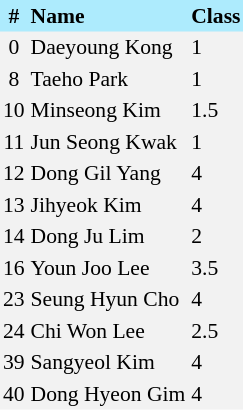<table border=0 cellpadding=2 cellspacing=0  |- bgcolor=#F2F2F2 style="text-align:center; font-size:90%;">
<tr bgcolor=#ADEBFD>
<th>#</th>
<th align=left>Name</th>
<th align=left>Class</th>
</tr>
<tr>
<td>0</td>
<td align=left>Daeyoung Kong</td>
<td align=left>1</td>
</tr>
<tr>
<td>8</td>
<td align=left>Taeho Park</td>
<td align=left>1</td>
</tr>
<tr>
<td>10</td>
<td align=left>Minseong Kim</td>
<td align=left>1.5</td>
</tr>
<tr>
<td>11</td>
<td align=left>Jun Seong Kwak</td>
<td align=left>1</td>
</tr>
<tr>
<td>12</td>
<td align=left>Dong Gil Yang</td>
<td align=left>4</td>
</tr>
<tr>
<td>13</td>
<td align=left>Jihyeok Kim</td>
<td align=left>4</td>
</tr>
<tr>
<td>14</td>
<td align=left>Dong Ju Lim</td>
<td align=left>2</td>
</tr>
<tr>
<td>16</td>
<td align=left>Youn Joo Lee</td>
<td align=left>3.5</td>
</tr>
<tr>
<td>23</td>
<td align=left>Seung Hyun Cho</td>
<td align=left>4</td>
</tr>
<tr>
<td>24</td>
<td align=left>Chi Won Lee</td>
<td align=left>2.5</td>
</tr>
<tr>
<td>39</td>
<td align=left>Sangyeol Kim</td>
<td align=left>4</td>
</tr>
<tr>
<td>40</td>
<td align=left>Dong Hyeon Gim</td>
<td align=left>4</td>
</tr>
</table>
